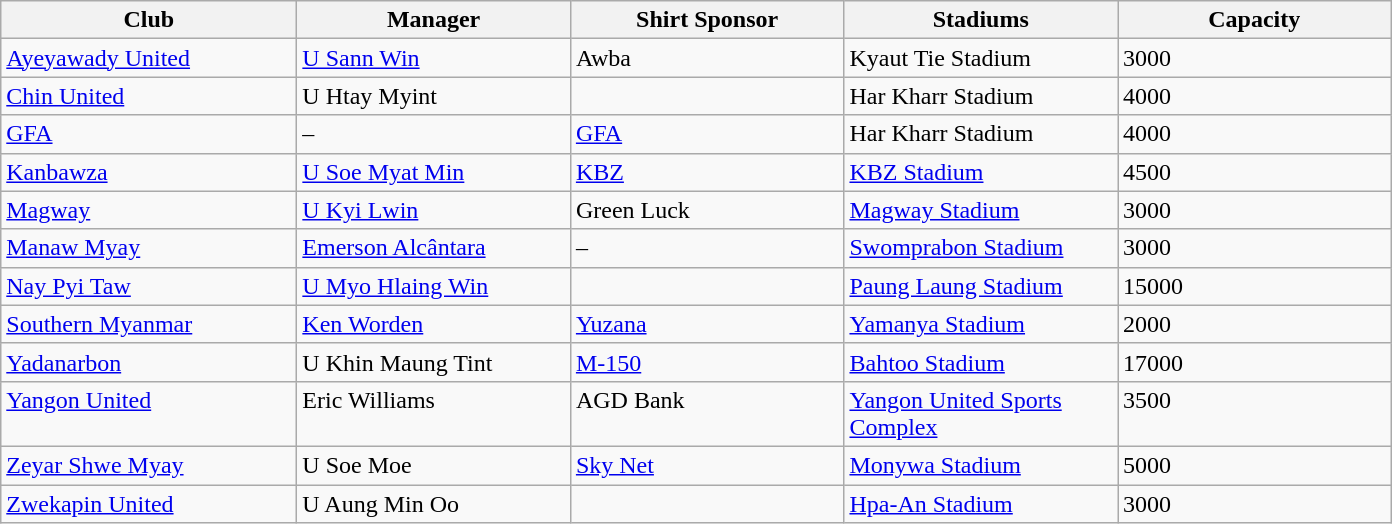<table class="wikitable">
<tr>
<th style="width:190px;">Club</th>
<th style="width:175px;">Manager</th>
<th style="width:175px;">Shirt Sponsor</th>
<th style="width:175px;">Stadiums</th>
<th style="width:175px;">Capacity</th>
</tr>
<tr style="vertical-align:top;">
<td><a href='#'>Ayeyawady United</a></td>
<td> <a href='#'>U Sann Win</a></td>
<td> Awba</td>
<td>Kyaut Tie Stadium</td>
<td>3000</td>
</tr>
<tr style="vertical-align:top;">
<td><a href='#'>Chin United</a></td>
<td> U Htay Myint</td>
<td></td>
<td>Har Kharr Stadium</td>
<td>4000</td>
</tr>
<tr style="vertical-align:top;">
<td><a href='#'>GFA</a></td>
<td> –</td>
<td> <a href='#'>GFA</a></td>
<td>Har Kharr Stadium</td>
<td>4000</td>
</tr>
<tr style="vertical-align:top;">
<td><a href='#'>Kanbawza</a></td>
<td> <a href='#'>U Soe Myat Min</a></td>
<td> <a href='#'>KBZ</a></td>
<td><a href='#'>KBZ Stadium</a></td>
<td>4500</td>
</tr>
<tr style="vertical-align:top;">
<td><a href='#'>Magway</a></td>
<td> <a href='#'>U Kyi Lwin</a></td>
<td> Green Luck</td>
<td><a href='#'>Magway Stadium</a></td>
<td>3000</td>
</tr>
<tr style="vertical-align:top;">
<td><a href='#'>Manaw Myay</a></td>
<td> <a href='#'>Emerson Alcântara</a></td>
<td> –</td>
<td><a href='#'>Swomprabon Stadium</a></td>
<td>3000</td>
</tr>
<tr style="vertical-align:top;">
<td><a href='#'>Nay Pyi Taw</a></td>
<td> <a href='#'>U Myo Hlaing Win</a></td>
<td></td>
<td><a href='#'>Paung Laung Stadium</a></td>
<td>15000</td>
</tr>
<tr style="vertical-align:top;">
<td><a href='#'>Southern Myanmar</a></td>
<td> <a href='#'>Ken Worden</a></td>
<td> <a href='#'>Yuzana</a></td>
<td><a href='#'>Yamanya Stadium</a></td>
<td>2000</td>
</tr>
<tr style="vertical-align:top;">
<td><a href='#'>Yadanarbon</a></td>
<td> U Khin Maung Tint</td>
<td> <a href='#'>M-150</a></td>
<td><a href='#'>Bahtoo Stadium</a></td>
<td>17000</td>
</tr>
<tr style="vertical-align:top;">
<td><a href='#'>Yangon United</a></td>
<td> Eric Williams</td>
<td> AGD Bank</td>
<td><a href='#'>Yangon United Sports Complex</a></td>
<td>3500</td>
</tr>
<tr style="vertical-align:top;">
<td><a href='#'>Zeyar Shwe Myay</a></td>
<td> U Soe Moe</td>
<td> <a href='#'>Sky Net</a></td>
<td><a href='#'>Monywa Stadium</a></td>
<td>5000</td>
</tr>
<tr style="vertical-align:top;">
<td><a href='#'>Zwekapin United</a></td>
<td> U Aung Min Oo</td>
<td></td>
<td><a href='#'>Hpa-An Stadium</a></td>
<td>3000</td>
</tr>
</table>
